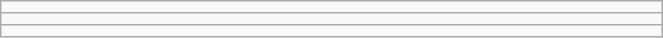<table class="wikitable" style=" text-align:center; font-size:110%;" width="35%">
<tr>
<td></td>
</tr>
<tr>
<td></td>
</tr>
<tr>
<td></td>
</tr>
</table>
